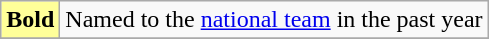<table class="wikitable">
<tr>
<td style="background-color:#FFFF99"><strong>Bold</strong></td>
<td>Named to the <a href='#'>national team</a> in the past year</td>
</tr>
<tr>
</tr>
</table>
